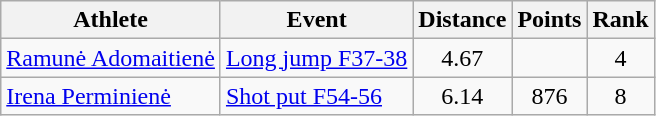<table class="wikitable">
<tr>
<th>Athlete</th>
<th>Event</th>
<th>Distance</th>
<th>Points</th>
<th>Rank</th>
</tr>
<tr align=center>
<td align=left><a href='#'>Ramunė Adomaitienė</a></td>
<td align=left><a href='#'>Long jump F37-38</a></td>
<td>4.67</td>
<td></td>
<td>4</td>
</tr>
<tr align=center>
<td align=left><a href='#'>Irena Perminienė</a></td>
<td align=left><a href='#'>Shot put F54-56</a></td>
<td>6.14</td>
<td>876</td>
<td>8</td>
</tr>
</table>
